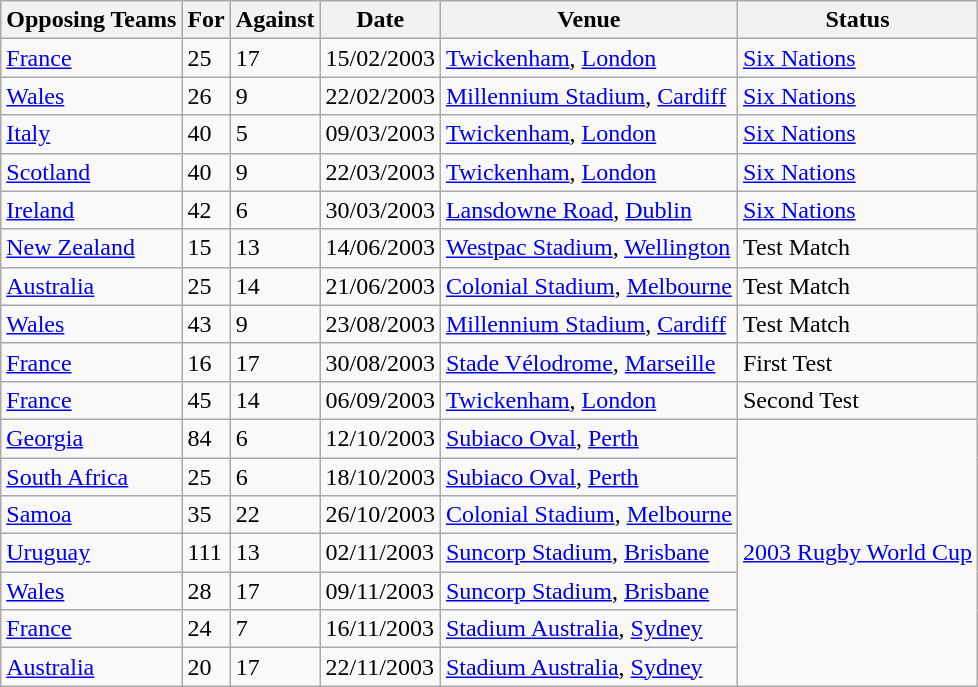<table class="wikitable">
<tr>
<th>Opposing Teams</th>
<th>For</th>
<th>Against</th>
<th>Date</th>
<th>Venue</th>
<th>Status</th>
</tr>
<tr>
<td><a href='#'>France</a></td>
<td>25</td>
<td>17</td>
<td>15/02/2003</td>
<td><a href='#'>Twickenham</a>, <a href='#'>London</a></td>
<td><a href='#'>Six Nations</a></td>
</tr>
<tr>
<td><a href='#'>Wales</a></td>
<td>26</td>
<td>9</td>
<td>22/02/2003</td>
<td><a href='#'>Millennium Stadium</a>, <a href='#'>Cardiff</a></td>
<td><a href='#'>Six Nations</a></td>
</tr>
<tr>
<td><a href='#'>Italy</a></td>
<td>40</td>
<td>5</td>
<td>09/03/2003</td>
<td><a href='#'>Twickenham</a>, <a href='#'>London</a></td>
<td><a href='#'>Six Nations</a></td>
</tr>
<tr>
<td><a href='#'>Scotland</a></td>
<td>40</td>
<td>9</td>
<td>22/03/2003</td>
<td><a href='#'>Twickenham</a>, <a href='#'>London</a></td>
<td><a href='#'>Six Nations</a></td>
</tr>
<tr>
<td><a href='#'>Ireland</a></td>
<td>42</td>
<td>6</td>
<td>30/03/2003</td>
<td><a href='#'>Lansdowne Road</a>, <a href='#'>Dublin</a></td>
<td><a href='#'>Six Nations</a></td>
</tr>
<tr>
<td><a href='#'>New Zealand</a></td>
<td>15</td>
<td>13</td>
<td>14/06/2003</td>
<td><a href='#'>Westpac Stadium</a>, <a href='#'>Wellington</a></td>
<td>Test Match</td>
</tr>
<tr>
<td><a href='#'>Australia</a></td>
<td>25</td>
<td>14</td>
<td>21/06/2003</td>
<td><a href='#'>Colonial Stadium</a>, <a href='#'>Melbourne</a></td>
<td>Test Match</td>
</tr>
<tr>
<td><a href='#'>Wales</a></td>
<td>43</td>
<td>9</td>
<td>23/08/2003</td>
<td><a href='#'>Millennium Stadium</a>, <a href='#'>Cardiff</a></td>
<td>Test Match</td>
</tr>
<tr>
<td><a href='#'>France</a></td>
<td>16</td>
<td>17</td>
<td>30/08/2003</td>
<td><a href='#'>Stade Vélodrome</a>, <a href='#'>Marseille</a></td>
<td>First Test</td>
</tr>
<tr>
<td><a href='#'>France</a></td>
<td>45</td>
<td>14</td>
<td>06/09/2003</td>
<td><a href='#'>Twickenham</a>, <a href='#'>London</a></td>
<td>Second Test</td>
</tr>
<tr>
<td><a href='#'>Georgia</a></td>
<td>84</td>
<td>6</td>
<td>12/10/2003</td>
<td><a href='#'>Subiaco Oval</a>, <a href='#'>Perth</a></td>
<td rowspan=7><a href='#'>2003 Rugby World Cup</a></td>
</tr>
<tr>
<td><a href='#'>South Africa</a></td>
<td>25</td>
<td>6</td>
<td>18/10/2003</td>
<td><a href='#'>Subiaco Oval</a>, <a href='#'>Perth</a></td>
</tr>
<tr>
<td><a href='#'>Samoa</a></td>
<td>35</td>
<td>22</td>
<td>26/10/2003</td>
<td><a href='#'>Colonial Stadium</a>, <a href='#'>Melbourne</a></td>
</tr>
<tr>
<td><a href='#'>Uruguay</a></td>
<td>111</td>
<td>13</td>
<td>02/11/2003</td>
<td><a href='#'>Suncorp Stadium</a>, <a href='#'>Brisbane</a></td>
</tr>
<tr>
<td><a href='#'>Wales</a></td>
<td>28</td>
<td>17</td>
<td>09/11/2003</td>
<td><a href='#'>Suncorp Stadium</a>, <a href='#'>Brisbane</a></td>
</tr>
<tr>
<td><a href='#'>France</a></td>
<td>24</td>
<td>7</td>
<td>16/11/2003</td>
<td><a href='#'>Stadium Australia</a>, <a href='#'>Sydney</a></td>
</tr>
<tr>
<td><a href='#'>Australia</a></td>
<td>20</td>
<td>17</td>
<td>22/11/2003</td>
<td><a href='#'>Stadium Australia</a>, <a href='#'>Sydney</a></td>
</tr>
</table>
